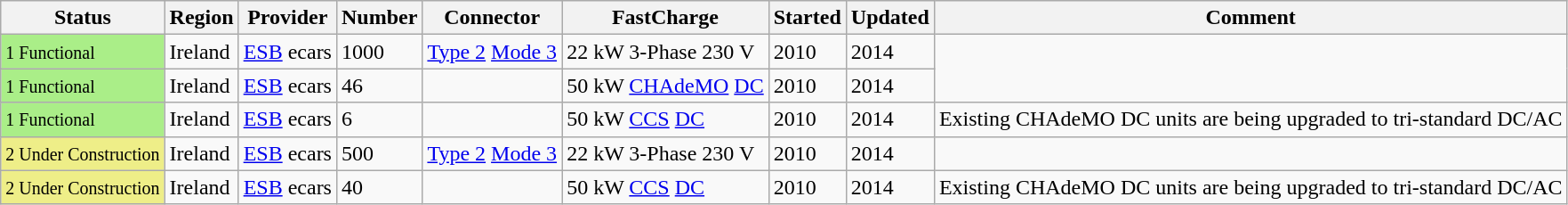<table class="wikitable sortable" style="clear:both;">
<tr>
<th>Status</th>
<th>Region</th>
<th>Provider</th>
<th>Number</th>
<th>Connector</th>
<th>FastCharge</th>
<th>Started</th>
<th>Updated</th>
<th>Comment</th>
</tr>
<tr>
<td style="background: #AE8"><small>1 Functional</small></td>
<td>Ireland</td>
<td><a href='#'>ESB</a> ecars</td>
<td>1000</td>
<td><a href='#'>Type 2</a> <a href='#'>Mode 3</a></td>
<td>22 kW 3-Phase 230 V</td>
<td>2010</td>
<td>2014</td>
</tr>
<tr>
<td style="background: #AE8"><small>1 Functional</small></td>
<td>Ireland</td>
<td><a href='#'>ESB</a> ecars</td>
<td>46</td>
<td></td>
<td>50 kW <a href='#'>CHAdeMO</a> <a href='#'>DC</a></td>
<td>2010</td>
<td>2014</td>
</tr>
<tr>
<td style="background: #AE8"><small>1 Functional</small></td>
<td>Ireland</td>
<td><a href='#'>ESB</a> ecars</td>
<td>6</td>
<td></td>
<td>50 kW <a href='#'>CCS</a> <a href='#'>DC</a></td>
<td>2010</td>
<td>2014</td>
<td>Existing CHAdeMO DC units are being upgraded to tri-standard DC/AC</td>
</tr>
<tr>
<td style="background: #EE8"><small>2 Under Construction</small></td>
<td>Ireland</td>
<td><a href='#'>ESB</a> ecars</td>
<td>500</td>
<td><a href='#'>Type 2</a> <a href='#'>Mode 3</a></td>
<td>22 kW 3-Phase 230 V</td>
<td>2010</td>
<td>2014</td>
</tr>
<tr>
<td style="background: #EE8"><small>2 Under Construction</small></td>
<td>Ireland</td>
<td><a href='#'>ESB</a> ecars</td>
<td>40</td>
<td></td>
<td>50 kW <a href='#'>CCS</a> <a href='#'>DC</a></td>
<td>2010</td>
<td>2014</td>
<td>Existing CHAdeMO DC units are being upgraded to tri-standard DC/AC</td>
</tr>
</table>
